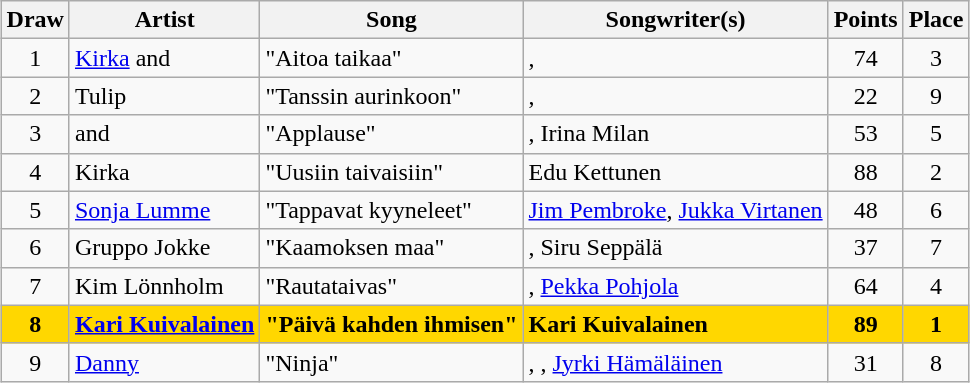<table class="sortable wikitable" style="margin: 1em auto 1em auto; text-align:center">
<tr>
<th>Draw</th>
<th>Artist</th>
<th>Song</th>
<th>Songwriter(s)</th>
<th>Points</th>
<th>Place</th>
</tr>
<tr>
<td>1</td>
<td align="left"><a href='#'>Kirka</a> and </td>
<td align="left">"Aitoa taikaa"</td>
<td align="left">,  </td>
<td>74</td>
<td>3</td>
</tr>
<tr>
<td>2</td>
<td align="left">Tulip</td>
<td align="left">"Tanssin aurinkoon"</td>
<td align="left">, </td>
<td>22</td>
<td>9</td>
</tr>
<tr>
<td>3</td>
<td align="left"> and </td>
<td align="left">"Applause"</td>
<td align="left">, Irina Milan</td>
<td>53</td>
<td>5</td>
</tr>
<tr>
<td>4</td>
<td align="left">Kirka</td>
<td align="left">"Uusiin taivaisiin"</td>
<td align="left">Edu Kettunen</td>
<td>88</td>
<td>2</td>
</tr>
<tr>
<td>5</td>
<td align="left"><a href='#'>Sonja Lumme</a></td>
<td align="left">"Tappavat kyyneleet"</td>
<td align="left"><a href='#'>Jim Pembroke</a>, <a href='#'>Jukka Virtanen</a></td>
<td>48</td>
<td>6</td>
</tr>
<tr>
<td>6</td>
<td align="left">Gruppo Jokke</td>
<td align="left">"Kaamoksen maa"</td>
<td align="left">, Siru Seppälä</td>
<td>37</td>
<td>7</td>
</tr>
<tr>
<td>7</td>
<td align="left">Kim Lönnholm</td>
<td align="left">"Rautataivas"</td>
<td align="left">, <a href='#'>Pekka Pohjola</a></td>
<td>64</td>
<td>4</td>
</tr>
<tr style="font-weight:bold; background:gold;">
<td>8</td>
<td align="left"><a href='#'>Kari Kuivalainen</a></td>
<td align="left">"Päivä kahden ihmisen"</td>
<td align="left">Kari Kuivalainen</td>
<td>89</td>
<td>1</td>
</tr>
<tr>
<td>9</td>
<td align="left"><a href='#'>Danny</a></td>
<td align="left">"Ninja"</td>
<td align="left">, , <a href='#'>Jyrki Hämäläinen</a></td>
<td>31</td>
<td>8</td>
</tr>
</table>
